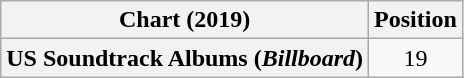<table class="wikitable plainrowheaders" style="text-align:center">
<tr>
<th>Chart (2019)</th>
<th>Position</th>
</tr>
<tr>
<th scope="row">US Soundtrack Albums (<em>Billboard</em>)</th>
<td>19</td>
</tr>
</table>
